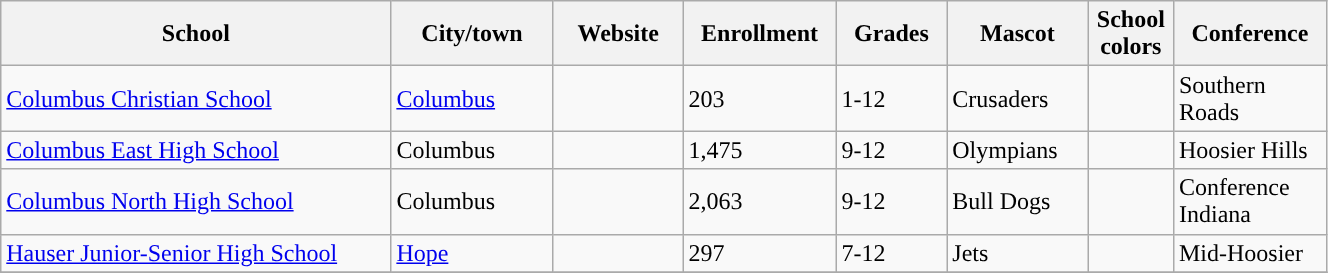<table class="wikitable sortable" width="70%">
<tr>
<th width="20%">School</th>
<th width="08%">City/town</th>
<th width="06%">Website</th>
<th width="04%">Enrollment</th>
<th width="04%">Grades</th>
<th width="04%">Mascot</th>
<th width=01%>School colors</th>
<th width="04%">Conference</th>
</tr>
<tr>
<td><a href='#'>Columbus Christian School</a></td>
<td><a href='#'>Columbus</a></td>
<td></td>
<td>203</td>
<td>1-12</td>
<td>Crusaders</td>
<td> </td>
<td>Southern Roads</td>
</tr>
<tr>
<td><a href='#'>Columbus East High School</a></td>
<td>Columbus</td>
<td></td>
<td>1,475</td>
<td>9-12</td>
<td>Olympians</td>
<td> </td>
<td>Hoosier Hills</td>
</tr>
<tr>
<td><a href='#'>Columbus North High School</a></td>
<td>Columbus</td>
<td></td>
<td>2,063</td>
<td>9-12</td>
<td>Bull Dogs</td>
<td> </td>
<td>Conference Indiana</td>
</tr>
<tr>
<td><a href='#'>Hauser Junior-Senior High School</a></td>
<td><a href='#'>Hope</a></td>
<td></td>
<td>297</td>
<td>7-12</td>
<td>Jets</td>
<td> </td>
<td>Mid-Hoosier</td>
</tr>
<tr>
</tr>
</table>
